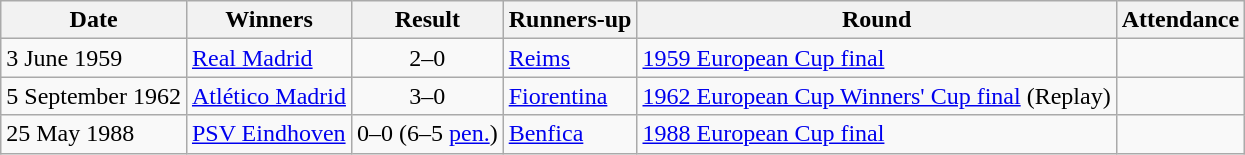<table class="wikitable">
<tr>
<th>Date</th>
<th>Winners</th>
<th>Result</th>
<th>Runners-up</th>
<th>Round</th>
<th>Attendance</th>
</tr>
<tr>
<td>3 June 1959</td>
<td> <a href='#'>Real Madrid</a></td>
<td style="text-align:center">2–0</td>
<td> <a href='#'>Reims</a></td>
<td><a href='#'>1959 European Cup final</a></td>
<td></td>
</tr>
<tr>
<td>5 September 1962</td>
<td> <a href='#'>Atlético Madrid</a></td>
<td style="text-align:center">3–0</td>
<td> <a href='#'>Fiorentina</a></td>
<td><a href='#'>1962 European Cup Winners' Cup final</a> (Replay)</td>
<td></td>
</tr>
<tr>
<td>25 May 1988</td>
<td> <a href='#'>PSV Eindhoven</a></td>
<td style="text-align:center">0–0 (6–5 <a href='#'>pen.</a>)</td>
<td> <a href='#'>Benfica</a></td>
<td><a href='#'>1988 European Cup final</a></td>
<td></td>
</tr>
</table>
